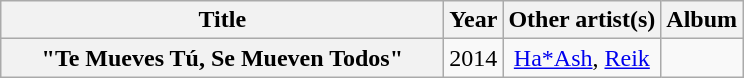<table class="wikitable plainrowheaders" style="text-align:center;">
<tr>
<th scope="col" style="width:18em;">Title</th>
<th scope="col">Year</th>
<th scope="col">Other artist(s)</th>
<th scope="col">Album</th>
</tr>
<tr>
<th scope="row">"Te Mueves Tú, Se Mueven Todos"</th>
<td>2014</td>
<td><a href='#'>Ha*Ash</a>, <a href='#'>Reik</a></td>
<td></td>
</tr>
</table>
